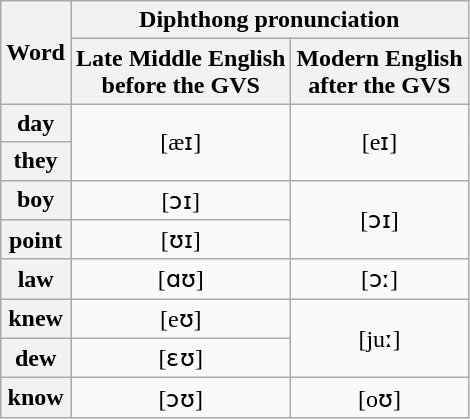<table class="wikitable" style="text-align: center;">
<tr>
<th rowspan="2">Word</th>
<th colspan="2">Diphthong pronunciation</th>
</tr>
<tr>
<th>Late Middle English<br>before the GVS</th>
<th>Modern English<br>after the GVS</th>
</tr>
<tr>
<th>day</th>
<td rowspan="2">[æɪ]</td>
<td rowspan="2">[eɪ]</td>
</tr>
<tr>
<th>they</th>
</tr>
<tr>
<th>boy</th>
<td>[ɔɪ]</td>
<td rowspan="2">[ɔɪ]</td>
</tr>
<tr>
<th>point</th>
<td>[ʊɪ]</td>
</tr>
<tr>
<th>law</th>
<td>[ɑʊ]</td>
<td>[ɔː]</td>
</tr>
<tr>
<th>knew</th>
<td>[eʊ]</td>
<td rowspan="2">[juː]</td>
</tr>
<tr>
<th>dew</th>
<td>[ɛʊ]</td>
</tr>
<tr>
<th>know</th>
<td>[ɔʊ]</td>
<td>[oʊ]</td>
</tr>
</table>
